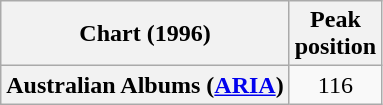<table class="wikitable sortable plainrowheaders" style="text-align:center">
<tr>
<th>Chart (1996)</th>
<th>Peak<br>position</th>
</tr>
<tr>
<th scope="row">Australian Albums (<a href='#'>ARIA</a>)</th>
<td>116</td>
</tr>
</table>
